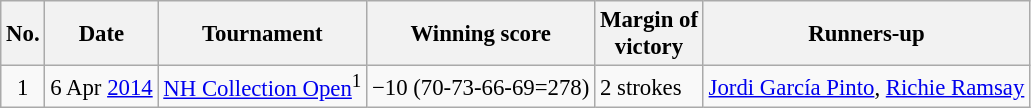<table class="wikitable" style="font-size:95%;">
<tr>
<th>No.</th>
<th>Date</th>
<th>Tournament</th>
<th>Winning score</th>
<th>Margin of<br>victory</th>
<th>Runners-up</th>
</tr>
<tr>
<td align=center>1</td>
<td align=right>6 Apr <a href='#'>2014</a></td>
<td><a href='#'>NH Collection Open</a><sup>1</sup></td>
<td>−10 (70-73-66-69=278)</td>
<td>2 strokes</td>
<td> <a href='#'>Jordi García Pinto</a>,  <a href='#'>Richie Ramsay</a></td>
</tr>
</table>
